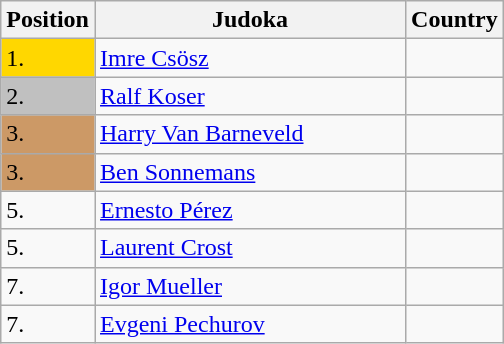<table class=wikitable>
<tr>
<th width=10>Position</th>
<th width=200>Judoka</th>
<th width=10>Country</th>
</tr>
<tr>
<td bgcolor=gold>1.</td>
<td><a href='#'>Imre Csösz</a></td>
<td></td>
</tr>
<tr>
<td bgcolor="silver">2.</td>
<td><a href='#'>Ralf Koser</a></td>
<td></td>
</tr>
<tr>
<td bgcolor="CC9966">3.</td>
<td><a href='#'>Harry Van Barneveld</a></td>
<td></td>
</tr>
<tr>
<td bgcolor="CC9966">3.</td>
<td><a href='#'>Ben Sonnemans</a></td>
<td></td>
</tr>
<tr>
<td>5.</td>
<td><a href='#'>Ernesto Pérez</a></td>
<td></td>
</tr>
<tr>
<td>5.</td>
<td><a href='#'>Laurent Crost</a></td>
<td></td>
</tr>
<tr>
<td>7.</td>
<td><a href='#'>Igor Mueller</a></td>
<td></td>
</tr>
<tr>
<td>7.</td>
<td><a href='#'>Evgeni Pechurov</a></td>
<td></td>
</tr>
</table>
